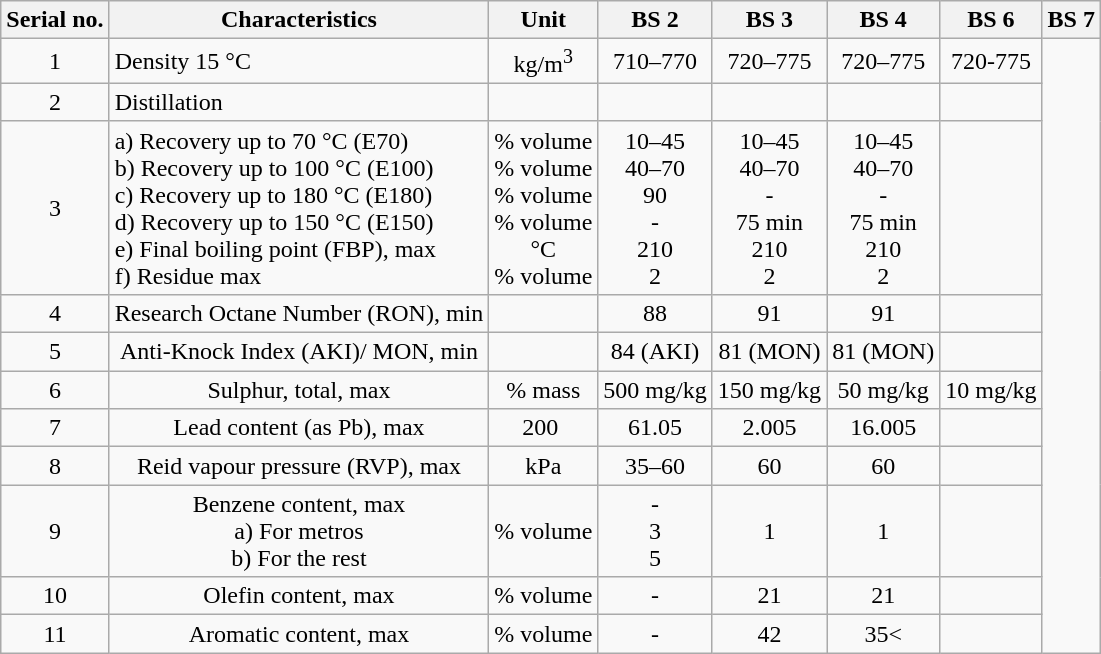<table class="wikitable" style="text-align:center;">
<tr>
<th>Serial no.</th>
<th>Characteristics</th>
<th>Unit</th>
<th>BS 2</th>
<th>BS 3</th>
<th>BS 4</th>
<th>BS 6</th>
<th>BS 7</th>
</tr>
<tr>
<td>1</td>
<td align="left">Density 15 °C</td>
<td>kg/m<sup>3</sup></td>
<td>710–770</td>
<td>720–775</td>
<td>720–775</td>
<td>720-775</td>
</tr>
<tr>
<td>2</td>
<td align=left>Distillation</td>
<td></td>
<td></td>
<td></td>
<td></td>
<td></td>
</tr>
<tr>
<td>3</td>
<td align=left>a) Recovery up to 70 °C (E70)<br>b) Recovery up to 100 °C (E100)<br>c) Recovery up to 180 °C (E180)<br>d) Recovery up to 150 °C (E150)<br>e) Final boiling point (FBP), max<br>f) Residue max</td>
<td>% volume<br>% volume<br>% volume<br>% volume<br>°C<br>% volume</td>
<td>10–45<br>40–70<br>90<br>-<br>210<br>2</td>
<td>10–45<br>40–70<br>-<br>75 min<br>210<br>2</td>
<td>10–45<br>40–70<br>-<br>75 min<br>210<br>2</td>
<td></td>
</tr>
<tr>
<td>4</td>
<td>Research Octane Number (RON), min</td>
<td></td>
<td>88</td>
<td>91</td>
<td>91</td>
<td></td>
</tr>
<tr>
<td>5</td>
<td>Anti-Knock Index (AKI)/ MON, min</td>
<td></td>
<td>84 (AKI)</td>
<td>81 (MON)</td>
<td>81 (MON)</td>
<td></td>
</tr>
<tr>
<td>6</td>
<td>Sulphur, total, max</td>
<td>% mass</td>
<td>500 mg/kg</td>
<td>150 mg/kg</td>
<td>50 mg/kg</td>
<td>10 mg/kg</td>
</tr>
<tr>
<td>7</td>
<td>Lead content (as Pb), max</td>
<td>200 </td>
<td>61.05</td>
<td>2.005</td>
<td>16.005</td>
<td></td>
</tr>
<tr>
<td>8</td>
<td>Reid vapour pressure (RVP), max</td>
<td>kPa</td>
<td>35–60</td>
<td>60</td>
<td>60</td>
<td></td>
</tr>
<tr>
<td>9</td>
<td>Benzene content, max<br>a) For metros<br>b) For the rest</td>
<td>% volume</td>
<td>-<br>3<br>5</td>
<td>1</td>
<td>1</td>
<td></td>
</tr>
<tr>
<td>10</td>
<td>Olefin content, max</td>
<td>% volume</td>
<td>-</td>
<td>21</td>
<td>21</td>
<td></td>
</tr>
<tr>
<td>11</td>
<td>Aromatic content, max</td>
<td>% volume</td>
<td>-</td>
<td>42</td>
<td>35<</td>
<td></td>
</tr>
</table>
